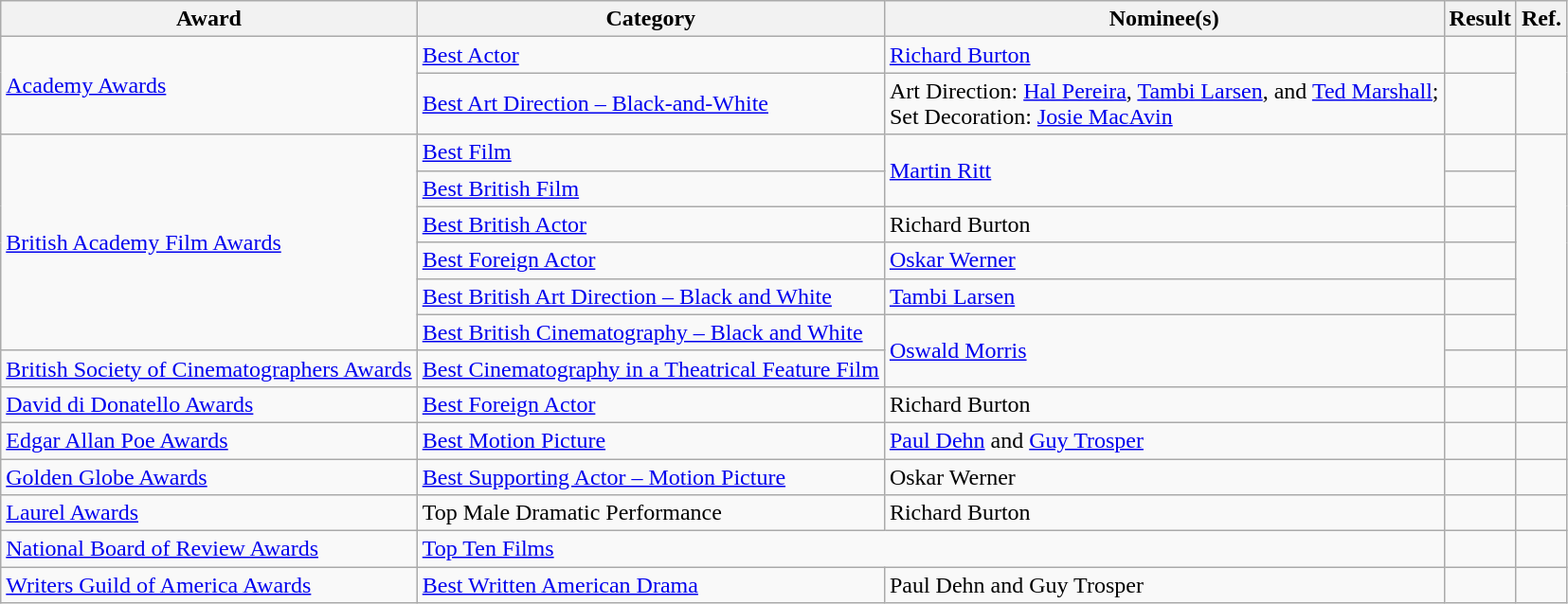<table class="wikitable plainrowheaders">
<tr>
<th>Award</th>
<th>Category</th>
<th>Nominee(s)</th>
<th>Result</th>
<th>Ref.</th>
</tr>
<tr>
<td rowspan="2"><a href='#'>Academy Awards</a></td>
<td><a href='#'>Best Actor</a></td>
<td><a href='#'>Richard Burton</a></td>
<td></td>
<td align="center" rowspan="2"></td>
</tr>
<tr>
<td><a href='#'>Best Art Direction – Black-and-White</a></td>
<td>Art Direction: <a href='#'>Hal Pereira</a>, <a href='#'>Tambi Larsen</a>, and <a href='#'>Ted Marshall</a>; <br> Set Decoration: <a href='#'>Josie MacAvin</a></td>
<td></td>
</tr>
<tr>
<td rowspan="6"><a href='#'>British Academy Film Awards</a></td>
<td><a href='#'>Best Film</a></td>
<td rowspan="2"><a href='#'>Martin Ritt</a></td>
<td></td>
<td align="center" rowspan="6"></td>
</tr>
<tr>
<td><a href='#'>Best British Film</a></td>
<td></td>
</tr>
<tr>
<td><a href='#'>Best British Actor</a></td>
<td>Richard Burton </td>
<td></td>
</tr>
<tr>
<td><a href='#'>Best Foreign Actor</a></td>
<td><a href='#'>Oskar Werner</a></td>
<td></td>
</tr>
<tr>
<td><a href='#'>Best British Art Direction – Black and White</a></td>
<td><a href='#'>Tambi Larsen</a></td>
<td></td>
</tr>
<tr>
<td><a href='#'>Best British Cinematography – Black and White</a></td>
<td rowspan="2"><a href='#'>Oswald Morris</a></td>
<td></td>
</tr>
<tr>
<td><a href='#'>British Society of Cinematographers Awards</a></td>
<td><a href='#'>Best Cinematography in a Theatrical Feature Film</a></td>
<td></td>
<td align="center"></td>
</tr>
<tr>
<td><a href='#'>David di Donatello Awards</a></td>
<td><a href='#'>Best Foreign Actor</a></td>
<td>Richard Burton</td>
<td></td>
<td align="center"></td>
</tr>
<tr>
<td><a href='#'>Edgar Allan Poe Awards</a></td>
<td><a href='#'>Best Motion Picture</a></td>
<td><a href='#'>Paul Dehn</a> and <a href='#'>Guy Trosper</a></td>
<td></td>
<td align="center"></td>
</tr>
<tr>
<td><a href='#'>Golden Globe Awards</a></td>
<td><a href='#'>Best Supporting Actor – Motion Picture</a></td>
<td>Oskar Werner</td>
<td></td>
<td align="center"></td>
</tr>
<tr>
<td><a href='#'>Laurel Awards</a></td>
<td>Top Male Dramatic Performance</td>
<td>Richard Burton</td>
<td></td>
<td align="center"></td>
</tr>
<tr>
<td><a href='#'>National Board of Review Awards</a></td>
<td colspan="2"><a href='#'>Top Ten Films</a></td>
<td></td>
<td align="center"></td>
</tr>
<tr>
<td><a href='#'>Writers Guild of America Awards</a></td>
<td><a href='#'>Best Written American Drama</a></td>
<td>Paul Dehn and Guy Trosper</td>
<td></td>
<td align="center"></td>
</tr>
</table>
